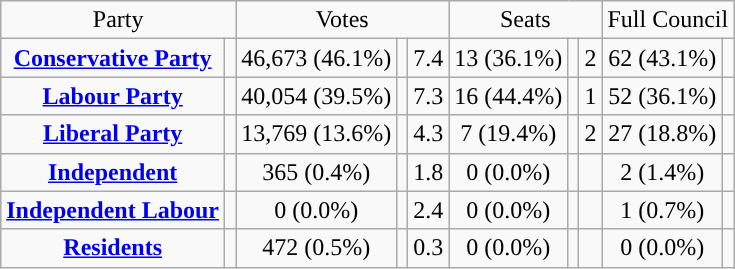<table class=wikitable style="text-align:center;">
<tr>
<td colspan=2>Party</td>
<td colspan=3>Votes</td>
<td colspan=3>Seats</td>
<td colspan=3>Full Council</td>
</tr>
<tr>
<td><strong><a href='#'>Conservative Party</a></strong></td>
<td style="background:"></td>
<td>46,673 (46.1%)</td>
<td></td>
<td> 7.4</td>
<td>13 (36.1%)</td>
<td></td>
<td> 2</td>
<td>62 (43.1%)</td>
<td></td>
</tr>
<tr>
<td><strong><a href='#'>Labour Party</a></strong></td>
<td style="background:"></td>
<td>40,054 (39.5%)</td>
<td></td>
<td> 7.3</td>
<td>16 (44.4%)</td>
<td></td>
<td> 1</td>
<td>52 (36.1%)</td>
<td></td>
</tr>
<tr>
<td><strong><a href='#'>Liberal Party</a></strong></td>
<td style="background:"></td>
<td>13,769 (13.6%)</td>
<td></td>
<td> 4.3</td>
<td>7 (19.4%)</td>
<td></td>
<td> 2</td>
<td>27 (18.8%)</td>
<td></td>
</tr>
<tr>
<td><strong><a href='#'>Independent</a></strong></td>
<td style="background:"></td>
<td>365 (0.4%)</td>
<td></td>
<td> 1.8</td>
<td>0 (0.0%)</td>
<td></td>
<td></td>
<td>2 (1.4%)</td>
<td></td>
</tr>
<tr>
<td><strong><a href='#'>Independent Labour</a></strong></td>
<td style="background:"></td>
<td>0 (0.0%)</td>
<td></td>
<td> 2.4</td>
<td>0 (0.0%)</td>
<td></td>
<td></td>
<td>1 (0.7%)</td>
<td></td>
</tr>
<tr>
<td><strong><a href='#'>Residents</a></strong></td>
<td style="background:"></td>
<td>472 (0.5%)</td>
<td></td>
<td> 0.3</td>
<td>0 (0.0%)</td>
<td></td>
<td></td>
<td>0 (0.0%)</td>
<td></td>
</tr>
</table>
